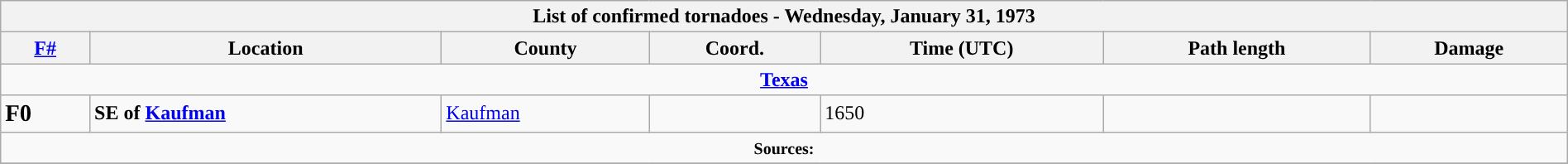<table class="wikitable collapsible" width="100%">
<tr>
<th colspan="7">List of confirmed tornadoes - Wednesday, January 31, 1973</th>
</tr>
<tr>
<th><a href='#'>F#</a></th>
<th>Location</th>
<th>County</th>
<th>Coord.</th>
<th>Time (UTC)</th>
<th>Path length</th>
<th>Damage</th>
</tr>
<tr>
<td colspan="7" align=center><strong><a href='#'>Texas</a></strong></td>
</tr>
<tr>
<td><big><strong>F0</strong></big></td>
<td><strong>SE of <a href='#'>Kaufman</a></strong></td>
<td><a href='#'>Kaufman</a></td>
<td></td>
<td>1650</td>
<td></td>
<td></td>
</tr>
<tr>
<td colspan="7" align=center><small><strong>Sources:</strong> </small></td>
</tr>
<tr>
</tr>
</table>
